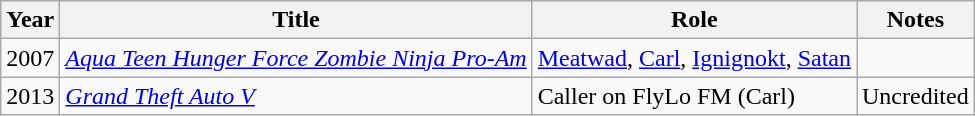<table class="wikitable sortable">
<tr>
<th>Year</th>
<th>Title</th>
<th>Role</th>
<th class="unsortable">Notes</th>
</tr>
<tr>
<td>2007</td>
<td><em><a href='#'>Aqua Teen Hunger Force Zombie Ninja Pro-Am</a></em></td>
<td><a href='#'>Meatwad</a>, <a href='#'>Carl</a>, <a href='#'>Ignignokt</a>, <a href='#'>Satan</a></td>
<td></td>
</tr>
<tr>
<td>2013</td>
<td><em><a href='#'>Grand Theft Auto V</a></em></td>
<td>Caller on FlyLo FM (Carl)</td>
<td>Uncredited</td>
</tr>
</table>
